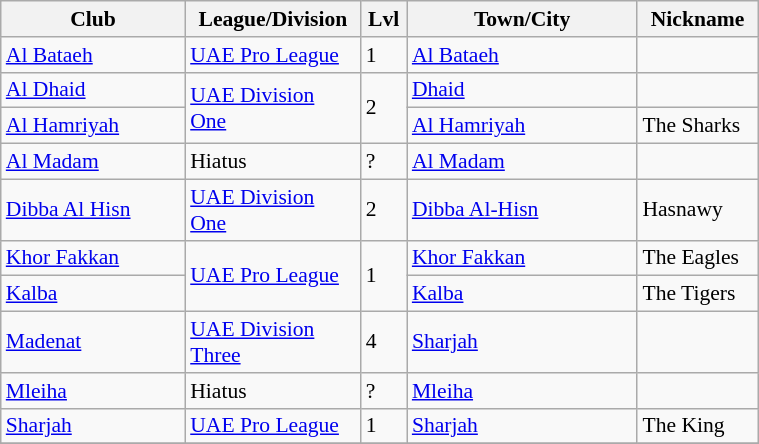<table class="wikitable sortable" width=40% style="font-size:90%">
<tr>
<th width=20%>Club</th>
<th width=10%>League/Division</th>
<th width=3%>Lvl</th>
<th width=25%>Town/City</th>
<th width=10%>Nickname</th>
</tr>
<tr>
<td><a href='#'>Al Bataeh</a></td>
<td><a href='#'>UAE Pro League</a></td>
<td>1</td>
<td><a href='#'>Al Bataeh</a></td>
<td></td>
</tr>
<tr>
<td><a href='#'>Al Dhaid</a></td>
<td rowspan="2"><a href='#'>UAE Division One</a></td>
<td rowspan="2">2</td>
<td><a href='#'>Dhaid</a></td>
<td></td>
</tr>
<tr>
<td><a href='#'>Al Hamriyah</a></td>
<td><a href='#'>Al Hamriyah</a></td>
<td>The Sharks</td>
</tr>
<tr>
<td><a href='#'>Al Madam</a></td>
<td>Hiatus</td>
<td>?</td>
<td><a href='#'>Al Madam</a></td>
<td></td>
</tr>
<tr>
<td><a href='#'>Dibba Al Hisn</a></td>
<td><a href='#'>UAE Division One</a></td>
<td>2</td>
<td><a href='#'>Dibba Al-Hisn</a></td>
<td>Hasnawy</td>
</tr>
<tr>
<td><a href='#'>Khor Fakkan</a></td>
<td rowspan="2"><a href='#'>UAE Pro League</a></td>
<td rowspan="2">1</td>
<td><a href='#'>Khor Fakkan</a></td>
<td>The Eagles</td>
</tr>
<tr>
<td><a href='#'>Kalba</a></td>
<td><a href='#'>Kalba</a></td>
<td>The Tigers</td>
</tr>
<tr>
<td><a href='#'>Madenat</a></td>
<td><a href='#'>UAE Division Three</a></td>
<td>4</td>
<td><a href='#'>Sharjah</a></td>
<td></td>
</tr>
<tr>
<td><a href='#'>Mleiha</a></td>
<td>Hiatus</td>
<td>?</td>
<td><a href='#'>Mleiha</a></td>
<td></td>
</tr>
<tr>
<td><a href='#'>Sharjah</a></td>
<td><a href='#'>UAE Pro League</a></td>
<td>1</td>
<td><a href='#'>Sharjah</a></td>
<td>The King</td>
</tr>
<tr>
</tr>
</table>
